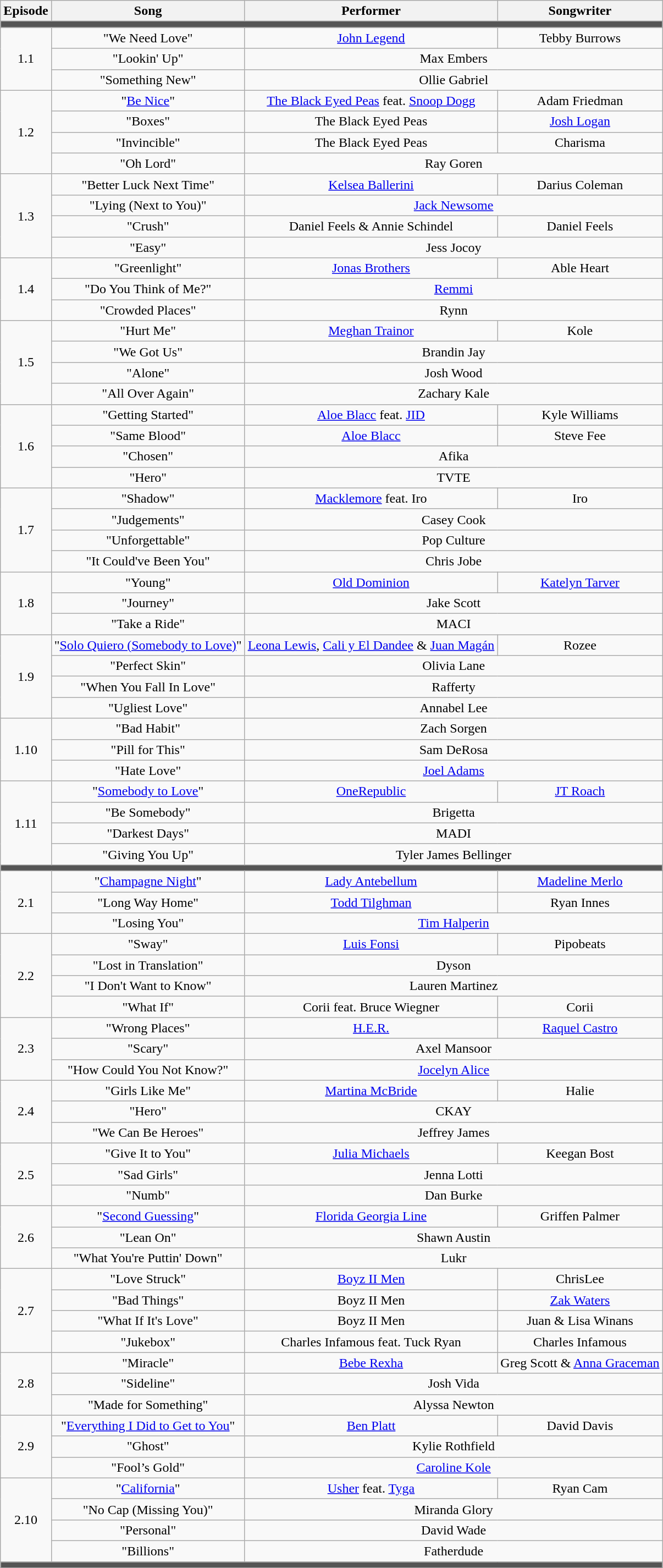<table class="wikitable plainrowheaders" style="text-align:center">
<tr>
<th style="row">Episode</th>
<th style="row">Song</th>
<th style="row">Performer</th>
<th style="row">Songwriter</th>
</tr>
<tr>
<td colspan="4" style="background:#555;"></td>
</tr>
<tr>
<td rowspan="3">1.1</td>
<td>"We Need Love"</td>
<td><a href='#'>John Legend</a></td>
<td>Tebby Burrows</td>
</tr>
<tr>
<td>"Lookin' Up"</td>
<td colspan="2">Max Embers</td>
</tr>
<tr>
<td>"Something New"</td>
<td colspan="2">Ollie Gabriel</td>
</tr>
<tr>
<td rowspan="4">1.2</td>
<td>"<a href='#'>Be Nice</a>"</td>
<td><a href='#'>The Black Eyed Peas</a> feat. <a href='#'>Snoop Dogg</a></td>
<td>Adam Friedman</td>
</tr>
<tr>
<td>"Boxes"</td>
<td>The Black Eyed Peas</td>
<td><a href='#'>Josh Logan</a></td>
</tr>
<tr>
<td>"Invincible"</td>
<td>The Black Eyed Peas</td>
<td>Charisma</td>
</tr>
<tr>
<td>"Oh Lord"</td>
<td colspan="2">Ray Goren</td>
</tr>
<tr>
<td rowspan="4">1.3</td>
<td>"Better Luck Next Time"</td>
<td><a href='#'>Kelsea Ballerini</a></td>
<td>Darius Coleman</td>
</tr>
<tr>
<td>"Lying (Next to You)"</td>
<td colspan="2"><a href='#'>Jack Newsome</a></td>
</tr>
<tr>
<td>"Crush"</td>
<td>Daniel Feels & Annie Schindel</td>
<td>Daniel Feels</td>
</tr>
<tr>
<td>"Easy"</td>
<td colspan="2">Jess Jocoy</td>
</tr>
<tr>
<td rowspan="3">1.4</td>
<td>"Greenlight"</td>
<td><a href='#'>Jonas Brothers</a></td>
<td>Able Heart</td>
</tr>
<tr>
<td>"Do You Think of Me?"</td>
<td colspan="2"><a href='#'>Remmi</a></td>
</tr>
<tr>
<td>"Crowded Places"</td>
<td colspan="2">Rynn</td>
</tr>
<tr>
<td rowspan="4">1.5</td>
<td>"Hurt Me"</td>
<td><a href='#'>Meghan Trainor</a></td>
<td>Kole</td>
</tr>
<tr>
<td>"We Got Us"</td>
<td colspan="2">Brandin Jay</td>
</tr>
<tr>
<td>"Alone"</td>
<td colspan="2">Josh Wood</td>
</tr>
<tr>
<td>"All Over Again"</td>
<td colspan="2">Zachary Kale</td>
</tr>
<tr>
<td rowspan="4">1.6</td>
<td>"Getting Started"</td>
<td><a href='#'>Aloe Blacc</a> feat. <a href='#'>JID</a></td>
<td>Kyle Williams</td>
</tr>
<tr>
<td>"Same Blood"</td>
<td><a href='#'>Aloe Blacc</a></td>
<td>Steve Fee</td>
</tr>
<tr>
<td>"Chosen"</td>
<td colspan="2">Afika</td>
</tr>
<tr>
<td>"Hero"</td>
<td colspan="2">TVTE</td>
</tr>
<tr>
<td rowspan="4">1.7</td>
<td>"Shadow"</td>
<td><a href='#'>Macklemore</a> feat. Iro</td>
<td>Iro</td>
</tr>
<tr>
<td>"Judgements"</td>
<td colspan="2">Casey Cook</td>
</tr>
<tr>
<td>"Unforgettable"</td>
<td colspan="2">Pop Culture</td>
</tr>
<tr>
<td>"It Could've Been You"</td>
<td colspan="2">Chris Jobe</td>
</tr>
<tr>
<td rowspan="3">1.8</td>
<td>"Young"</td>
<td><a href='#'>Old Dominion</a></td>
<td><a href='#'>Katelyn Tarver</a></td>
</tr>
<tr>
<td>"Journey"</td>
<td colspan="2">Jake Scott</td>
</tr>
<tr>
<td>"Take a Ride"</td>
<td colspan="2">MACI</td>
</tr>
<tr>
<td rowspan="4">1.9</td>
<td>"<a href='#'>Solo Quiero (Somebody to Love)</a>"</td>
<td><a href='#'>Leona Lewis</a>, <a href='#'>Cali y El Dandee</a> & <a href='#'>Juan Magán</a></td>
<td>Rozee</td>
</tr>
<tr>
<td>"Perfect Skin"</td>
<td colspan="2">Olivia Lane</td>
</tr>
<tr>
<td>"When You Fall In Love"</td>
<td colspan="2">Rafferty</td>
</tr>
<tr>
<td>"Ugliest Love"</td>
<td colspan="2">Annabel Lee</td>
</tr>
<tr>
<td rowspan="3">1.10</td>
<td>"Bad Habit"</td>
<td colspan="2">Zach Sorgen</td>
</tr>
<tr>
<td>"Pill for This"</td>
<td colspan="2">Sam DeRosa</td>
</tr>
<tr>
<td>"Hate Love"</td>
<td colspan="2"><a href='#'>Joel Adams</a></td>
</tr>
<tr>
<td rowspan="4">1.11</td>
<td>"<a href='#'>Somebody to Love</a>"</td>
<td><a href='#'>OneRepublic</a></td>
<td><a href='#'>JT Roach</a></td>
</tr>
<tr>
<td>"Be Somebody"</td>
<td colspan="2">Brigetta</td>
</tr>
<tr>
<td>"Darkest Days"</td>
<td colspan="2">MADI</td>
</tr>
<tr>
<td>"Giving You Up"</td>
<td colspan="2">Tyler James Bellinger</td>
</tr>
<tr>
<td colspan="4" style="background:#555;"></td>
</tr>
<tr>
<td rowspan="3">2.1</td>
<td>"<a href='#'>Champagne Night</a>"</td>
<td><a href='#'>Lady Antebellum</a></td>
<td><a href='#'>Madeline Merlo</a></td>
</tr>
<tr>
<td>"Long Way Home"</td>
<td><a href='#'>Todd Tilghman</a></td>
<td>Ryan Innes</td>
</tr>
<tr>
<td>"Losing You"</td>
<td colspan="2"><a href='#'>Tim Halperin</a></td>
</tr>
<tr>
<td rowspan="4">2.2</td>
<td>"Sway"</td>
<td><a href='#'>Luis Fonsi</a></td>
<td>Pipobeats</td>
</tr>
<tr>
<td>"Lost in Translation"</td>
<td colspan="2">Dyson</td>
</tr>
<tr>
<td>"I Don't Want to Know"</td>
<td colspan="2">Lauren Martinez</td>
</tr>
<tr>
<td>"What If"</td>
<td>Corii feat. Bruce Wiegner</td>
<td>Corii</td>
</tr>
<tr>
<td rowspan="3">2.3</td>
<td>"Wrong Places"</td>
<td><a href='#'>H.E.R.</a></td>
<td><a href='#'>Raquel Castro</a></td>
</tr>
<tr>
<td>"Scary"</td>
<td colspan="2">Axel Mansoor</td>
</tr>
<tr>
<td>"How Could You Not Know?"</td>
<td colspan="2"><a href='#'>Jocelyn Alice</a></td>
</tr>
<tr>
<td rowspan="3">2.4</td>
<td>"Girls Like Me"</td>
<td><a href='#'>Martina McBride</a></td>
<td>Halie</td>
</tr>
<tr>
<td>"Hero"</td>
<td colspan="2">CKAY</td>
</tr>
<tr>
<td>"We Can Be Heroes"</td>
<td colspan="2">Jeffrey James</td>
</tr>
<tr>
<td rowspan="3">2.5</td>
<td>"Give It to You"</td>
<td><a href='#'>Julia Michaels</a></td>
<td>Keegan Bost</td>
</tr>
<tr>
<td>"Sad Girls"</td>
<td colspan="2">Jenna Lotti</td>
</tr>
<tr>
<td>"Numb"</td>
<td colspan="2">Dan Burke</td>
</tr>
<tr>
<td rowspan="3">2.6</td>
<td>"<a href='#'>Second Guessing</a>"</td>
<td><a href='#'>Florida Georgia Line</a></td>
<td>Griffen Palmer</td>
</tr>
<tr>
<td>"Lean On"</td>
<td colspan="2">Shawn Austin</td>
</tr>
<tr>
<td>"What You're Puttin' Down"</td>
<td colspan="2">Lukr</td>
</tr>
<tr>
<td rowspan="4">2.7</td>
<td>"Love Struck"</td>
<td><a href='#'>Boyz II Men</a></td>
<td>ChrisLee</td>
</tr>
<tr>
<td>"Bad Things"</td>
<td>Boyz II Men</td>
<td><a href='#'>Zak Waters</a></td>
</tr>
<tr>
<td>"What If It's Love"</td>
<td>Boyz II Men</td>
<td>Juan & Lisa Winans</td>
</tr>
<tr>
<td>"Jukebox"</td>
<td>Charles Infamous feat. Tuck Ryan</td>
<td>Charles Infamous</td>
</tr>
<tr>
<td rowspan="3">2.8</td>
<td>"Miracle"</td>
<td><a href='#'>Bebe Rexha</a></td>
<td>Greg Scott & <a href='#'>Anna Graceman</a></td>
</tr>
<tr>
<td>"Sideline"</td>
<td colspan="2">Josh Vida</td>
</tr>
<tr>
<td>"Made for Something"</td>
<td colspan="2">Alyssa Newton</td>
</tr>
<tr>
<td rowspan="3">2.9</td>
<td>"<a href='#'>Everything I Did to Get to You</a>"</td>
<td><a href='#'>Ben Platt</a></td>
<td>David Davis</td>
</tr>
<tr>
<td>"Ghost"</td>
<td colspan="2">Kylie Rothfield</td>
</tr>
<tr>
<td>"Fool’s Gold"</td>
<td colspan="2"><a href='#'>Caroline Kole</a></td>
</tr>
<tr>
<td rowspan="4">2.10</td>
<td>"<a href='#'>California</a>"</td>
<td><a href='#'>Usher</a> feat. <a href='#'>Tyga</a></td>
<td>Ryan Cam</td>
</tr>
<tr>
<td>"No Cap (Missing You)"</td>
<td colspan="2">Miranda Glory</td>
</tr>
<tr>
<td>"Personal"</td>
<td colspan="2">David Wade</td>
</tr>
<tr>
<td>"Billions"</td>
<td colspan="2">Fatherdude</td>
</tr>
<tr>
<td colspan="4" style="background:#555;"></td>
</tr>
<tr>
</tr>
</table>
